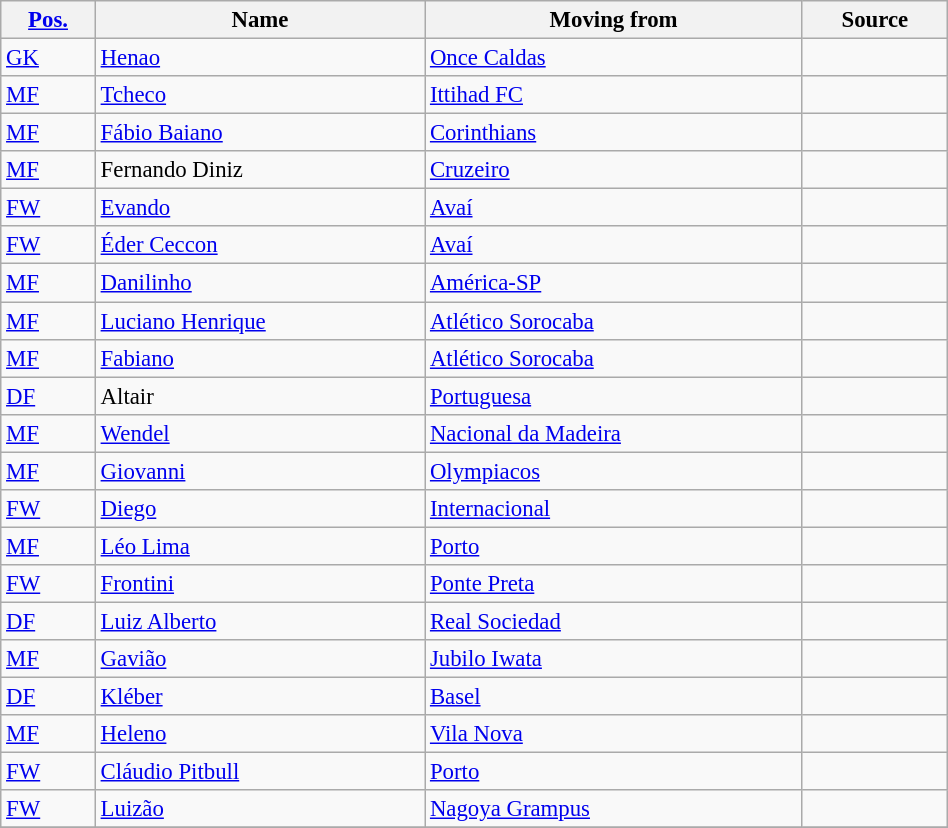<table class="wikitable sortable" style="width:50%; text-align:center; font-size:95%; text-align:left;">
<tr>
<th><a href='#'>Pos.</a></th>
<th>Name</th>
<th>Moving from</th>
<th>Source</th>
</tr>
<tr>
<td><a href='#'>GK</a></td>
<td style="text-align:left;"> <a href='#'>Henao</a></td>
<td style="text-align:left;"> <a href='#'>Once Caldas</a></td>
<td></td>
</tr>
<tr>
<td><a href='#'>MF</a></td>
<td style="text-align:left;"> <a href='#'>Tcheco</a></td>
<td style="text-align:left;"> <a href='#'>Ittihad FC</a></td>
<td></td>
</tr>
<tr>
<td><a href='#'>MF</a></td>
<td style="text-align:left;"> <a href='#'>Fábio Baiano</a></td>
<td style="text-align:left;"> <a href='#'>Corinthians</a></td>
<td></td>
</tr>
<tr>
<td><a href='#'>MF</a></td>
<td style="text-align:left;"> Fernando Diniz</td>
<td style="text-align:left;"> <a href='#'>Cruzeiro</a></td>
<td></td>
</tr>
<tr>
<td><a href='#'>FW</a></td>
<td style="text-align:left;"> <a href='#'>Evando</a></td>
<td style="text-align:left;"> <a href='#'>Avaí</a></td>
<td></td>
</tr>
<tr>
<td><a href='#'>FW</a></td>
<td style="text-align:left;"> <a href='#'>Éder Ceccon</a></td>
<td style="text-align:left;"> <a href='#'>Avaí</a></td>
<td></td>
</tr>
<tr>
<td><a href='#'>MF</a></td>
<td style="text-align:left;"> <a href='#'>Danilinho</a></td>
<td style="text-align:left;"> <a href='#'>América-SP</a></td>
<td></td>
</tr>
<tr>
<td><a href='#'>MF</a></td>
<td style="text-align:left;"> <a href='#'>Luciano Henrique</a></td>
<td style="text-align:left;"> <a href='#'>Atlético Sorocaba</a></td>
<td></td>
</tr>
<tr>
<td><a href='#'>MF</a></td>
<td style="text-align:left;"> <a href='#'>Fabiano</a></td>
<td style="text-align:left;"> <a href='#'>Atlético Sorocaba</a></td>
<td></td>
</tr>
<tr>
<td><a href='#'>DF</a></td>
<td style="text-align:left;"> Altair</td>
<td style="text-align:left;"> <a href='#'>Portuguesa</a></td>
<td></td>
</tr>
<tr>
<td><a href='#'>MF</a></td>
<td style="text-align:left;"> <a href='#'>Wendel</a></td>
<td style="text-align:left;"> <a href='#'>Nacional da Madeira</a></td>
<td></td>
</tr>
<tr>
<td><a href='#'>MF</a></td>
<td style="text-align:left;"> <a href='#'>Giovanni</a></td>
<td style="text-align:left;"> <a href='#'>Olympiacos</a></td>
<td></td>
</tr>
<tr>
<td><a href='#'>FW</a></td>
<td style="text-align:left;"> <a href='#'>Diego</a></td>
<td style="text-align:left;"> <a href='#'>Internacional</a></td>
<td></td>
</tr>
<tr>
<td><a href='#'>MF</a></td>
<td style="text-align:left;"> <a href='#'>Léo Lima</a></td>
<td style="text-align:left;"> <a href='#'>Porto</a></td>
<td></td>
</tr>
<tr>
<td><a href='#'>FW</a></td>
<td style="text-align:left;"> <a href='#'>Frontini</a></td>
<td style="text-align:left;"> <a href='#'>Ponte Preta</a></td>
<td></td>
</tr>
<tr>
<td><a href='#'>DF</a></td>
<td style="text-align:left;"> <a href='#'>Luiz Alberto</a></td>
<td style="text-align:left;"> <a href='#'>Real Sociedad</a></td>
<td></td>
</tr>
<tr>
<td><a href='#'>MF</a></td>
<td style="text-align:left;"> <a href='#'>Gavião</a></td>
<td style="text-align:left;"> <a href='#'>Jubilo Iwata</a></td>
<td></td>
</tr>
<tr>
<td><a href='#'>DF</a></td>
<td style="text-align:left;"> <a href='#'>Kléber</a></td>
<td style="text-align:left;"> <a href='#'>Basel</a></td>
<td></td>
</tr>
<tr>
<td><a href='#'>MF</a></td>
<td style="text-align:left;"> <a href='#'>Heleno</a></td>
<td style="text-align:left;"> <a href='#'>Vila Nova</a></td>
<td></td>
</tr>
<tr>
<td><a href='#'>FW</a></td>
<td style="text-align:left;"> <a href='#'>Cláudio Pitbull</a></td>
<td style="text-align:left;"> <a href='#'>Porto</a></td>
<td></td>
</tr>
<tr>
<td><a href='#'>FW</a></td>
<td style="text-align:left;"> <a href='#'>Luizão</a></td>
<td style="text-align:left;"> <a href='#'>Nagoya Grampus</a></td>
<td></td>
</tr>
<tr>
</tr>
</table>
